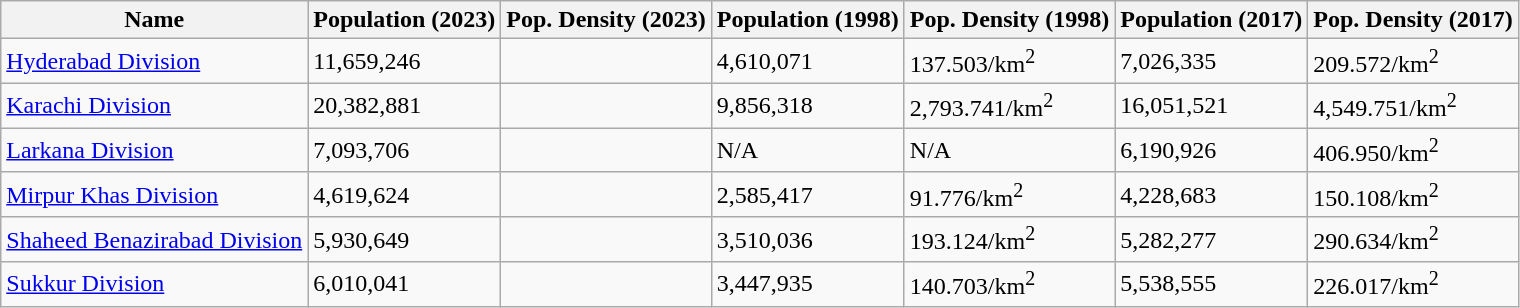<table class="wikitable sortable static-row-numbers static-row-header-hash">
<tr>
<th><strong>Name</strong></th>
<th>Population (2023)</th>
<th>Pop. Density (2023)</th>
<th>Population (1998)</th>
<th>Pop. Density (1998)</th>
<th>Population (2017)</th>
<th>Pop. Density (2017)</th>
</tr>
<tr>
<td><a href='#'>Hyderabad Division</a></td>
<td>11,659,246</td>
<td></td>
<td>4,610,071</td>
<td>137.503/km<sup>2</sup></td>
<td>7,026,335</td>
<td>209.572/km<sup>2</sup></td>
</tr>
<tr>
<td><a href='#'>Karachi Division</a></td>
<td>20,382,881</td>
<td></td>
<td>9,856,318</td>
<td>2,793.741/km<sup>2</sup></td>
<td>16,051,521</td>
<td>4,549.751/km<sup>2</sup></td>
</tr>
<tr>
<td><a href='#'>Larkana Division</a></td>
<td>7,093,706</td>
<td></td>
<td>N/A</td>
<td>N/A</td>
<td>6,190,926</td>
<td>406.950/km<sup>2</sup></td>
</tr>
<tr>
<td><a href='#'>Mirpur Khas Division</a></td>
<td>4,619,624</td>
<td></td>
<td>2,585,417</td>
<td>91.776/km<sup>2</sup></td>
<td>4,228,683</td>
<td>150.108/km<sup>2</sup></td>
</tr>
<tr>
<td><a href='#'>Shaheed Benazirabad Division</a></td>
<td>5,930,649</td>
<td></td>
<td>3,510,036</td>
<td>193.124/km<sup>2</sup></td>
<td>5,282,277</td>
<td>290.634/km<sup>2</sup></td>
</tr>
<tr>
<td><a href='#'>Sukkur Division</a></td>
<td>6,010,041</td>
<td></td>
<td>3,447,935</td>
<td>140.703/km<sup>2</sup></td>
<td>5,538,555</td>
<td>226.017/km<sup>2</sup></td>
</tr>
</table>
